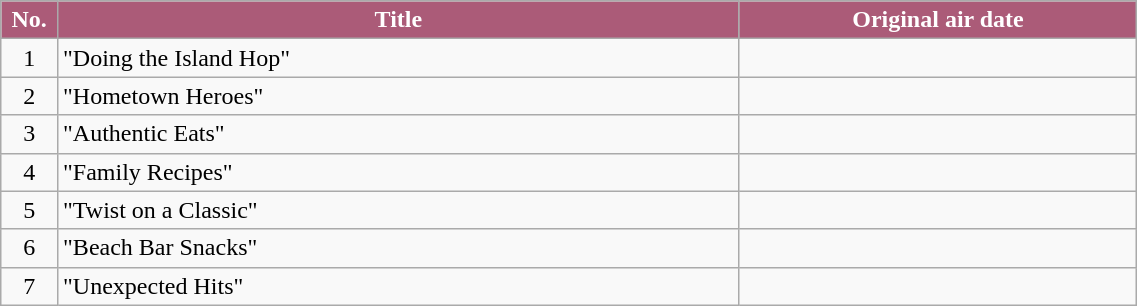<table class="wikitable plainrowheaders" style="width:60%;">
<tr>
<th style="background-color: #ab5b78; color: #FFFFFF;" width=5%>No.</th>
<th style="background-color: #ab5b78; color: #FFFFFF;" width=60%>Title</th>
<th style="background-color: #ab5b78; color: #FFFFFF;">Original air date</th>
</tr>
<tr>
<td align=center>1</td>
<td>"Doing the Island Hop"</td>
<td align=center></td>
</tr>
<tr>
<td align=center>2</td>
<td>"Hometown Heroes"</td>
<td align=center></td>
</tr>
<tr>
<td align=center>3</td>
<td>"Authentic Eats"</td>
<td align=center></td>
</tr>
<tr>
<td align=center>4</td>
<td>"Family Recipes"</td>
<td align=center></td>
</tr>
<tr>
<td align=center>5</td>
<td>"Twist on a Classic"</td>
<td align=center></td>
</tr>
<tr>
<td align=center>6</td>
<td>"Beach Bar Snacks"</td>
<td align=center></td>
</tr>
<tr>
<td align=center>7</td>
<td>"Unexpected Hits"</td>
<td align=center></td>
</tr>
</table>
